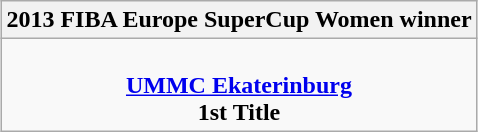<table class=wikitable style="text-align:center; margin:auto">
<tr>
<th>2013 FIBA Europe SuperCup Women winner</th>
</tr>
<tr>
<td><br> <strong><a href='#'>UMMC Ekaterinburg</a></strong> <br> <strong>1st Title</strong></td>
</tr>
</table>
